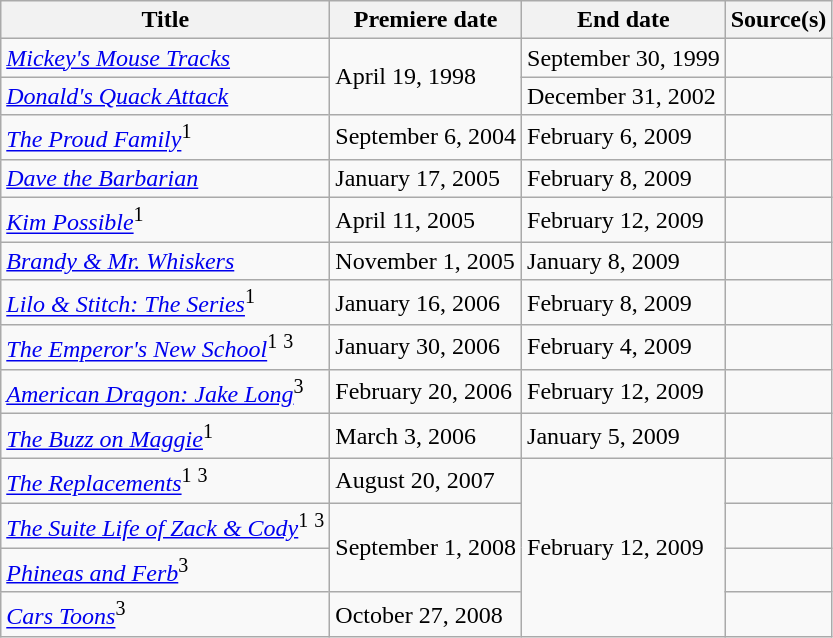<table class="wikitable sortable">
<tr>
<th>Title</th>
<th>Premiere date</th>
<th>End date</th>
<th>Source(s)</th>
</tr>
<tr>
<td><em><a href='#'>Mickey's Mouse Tracks</a></em></td>
<td rowspan=2>April 19, 1998</td>
<td>September 30, 1999</td>
<td></td>
</tr>
<tr>
<td><em><a href='#'>Donald's Quack Attack</a></em></td>
<td>December 31, 2002</td>
<td></td>
</tr>
<tr>
<td><em><a href='#'>The Proud Family</a></em><sup>1</sup></td>
<td>September 6, 2004</td>
<td>February 6, 2009</td>
<td></td>
</tr>
<tr>
<td><em><a href='#'>Dave the Barbarian</a></em></td>
<td>January 17, 2005</td>
<td>February 8, 2009</td>
<td></td>
</tr>
<tr>
<td><em><a href='#'>Kim Possible</a></em><sup>1</sup></td>
<td>April 11, 2005</td>
<td>February 12, 2009</td>
<td></td>
</tr>
<tr>
<td><em><a href='#'>Brandy & Mr. Whiskers</a></em></td>
<td>November 1, 2005</td>
<td>January 8, 2009</td>
<td></td>
</tr>
<tr>
<td><em><a href='#'>Lilo & Stitch: The Series</a></em><sup>1</sup></td>
<td>January 16, 2006</td>
<td>February 8, 2009</td>
<td></td>
</tr>
<tr>
<td><em><a href='#'>The Emperor's New School</a></em><sup>1</sup> <sup>3</sup></td>
<td>January 30, 2006</td>
<td>February 4, 2009</td>
<td></td>
</tr>
<tr>
<td><em><a href='#'>American Dragon: Jake Long</a></em><sup>3</sup></td>
<td>February 20, 2006</td>
<td>February 12, 2009</td>
<td></td>
</tr>
<tr>
<td><em><a href='#'>The Buzz on Maggie</a></em><sup>1</sup></td>
<td>March 3, 2006</td>
<td>January 5, 2009</td>
<td></td>
</tr>
<tr>
<td><em><a href='#'>The Replacements</a></em><sup>1</sup> <sup>3</sup></td>
<td>August 20, 2007</td>
<td rowspan=4>February 12, 2009</td>
<td></td>
</tr>
<tr>
<td><em><a href='#'>The Suite Life of Zack & Cody</a></em><sup>1</sup> <sup>3</sup></td>
<td rowspan=2>September 1, 2008</td>
<td></td>
</tr>
<tr>
<td><em><a href='#'>Phineas and Ferb</a></em><sup>3</sup></td>
<td></td>
</tr>
<tr>
<td><em><a href='#'>Cars Toons</a></em><sup>3</sup></td>
<td>October 27, 2008</td>
<td></td>
</tr>
</table>
